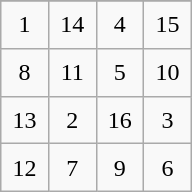<table class="wikitable" style="margin-left:auto;margin-right:auto;text-align:center;width:8em;height:8em;table-layout:fixed;">
<tr>
</tr>
<tr>
<td>1</td>
<td>14</td>
<td>4</td>
<td>15</td>
</tr>
<tr>
<td>8</td>
<td>11</td>
<td>5</td>
<td>10</td>
</tr>
<tr>
<td>13</td>
<td>2</td>
<td>16</td>
<td>3</td>
</tr>
<tr>
<td>12</td>
<td>7</td>
<td>9</td>
<td>6</td>
</tr>
</table>
